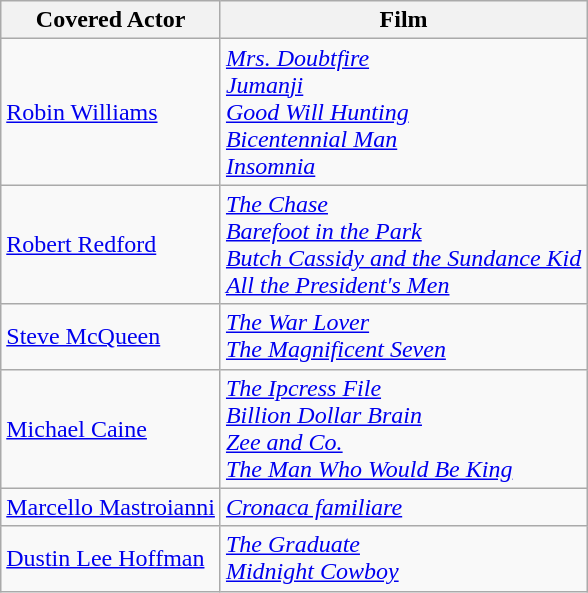<table class="wikitable">
<tr>
<th>Covered Actor</th>
<th>Film</th>
</tr>
<tr>
<td><a href='#'>Robin Williams</a></td>
<td><em><a href='#'>Mrs. Doubtfire</a><br><a href='#'>Jumanji</a><br><a href='#'>Good Will Hunting</a><br><a href='#'>Bicentennial Man</a><br><a href='#'>Insomnia</a></em></td>
</tr>
<tr>
<td><a href='#'>Robert Redford</a></td>
<td><em><a href='#'>The Chase</a><br><a href='#'>Barefoot in the Park</a><br><a href='#'>Butch Cassidy and the Sundance Kid</a><br><a href='#'>All the President's Men</a></em></td>
</tr>
<tr>
<td><a href='#'>Steve McQueen</a></td>
<td><em><a href='#'>The War Lover</a><br><a href='#'>The Magnificent Seven</a></em></td>
</tr>
<tr>
<td><a href='#'>Michael Caine</a></td>
<td><em><a href='#'>The Ipcress File</a><br><a href='#'>Billion Dollar Brain</a><br><a href='#'>Zee and Co.</a><br><a href='#'>The Man Who Would Be King</a></em></td>
</tr>
<tr>
<td><a href='#'>Marcello Mastroianni</a></td>
<td><em><a href='#'>Cronaca familiare</a></em></td>
</tr>
<tr>
<td><a href='#'>Dustin Lee Hoffman</a></td>
<td><em><a href='#'>The Graduate</a><br><a href='#'>Midnight Cowboy</a></em></td>
</tr>
</table>
